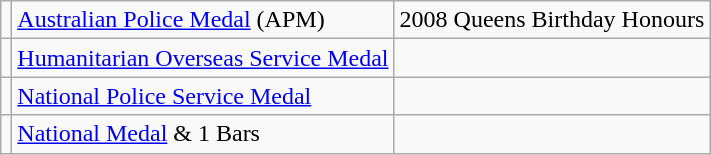<table class="wikitable">
<tr>
<td></td>
<td><a href='#'>Australian Police Medal</a> (APM)</td>
<td>2008 Queens Birthday Honours</td>
</tr>
<tr>
<td></td>
<td><a href='#'>Humanitarian Overseas Service Medal</a></td>
<td></td>
</tr>
<tr>
<td></td>
<td><a href='#'>National Police Service Medal</a></td>
<td></td>
</tr>
<tr>
<td></td>
<td><a href='#'>National Medal</a> & 1 Bars</td>
<td></td>
</tr>
</table>
